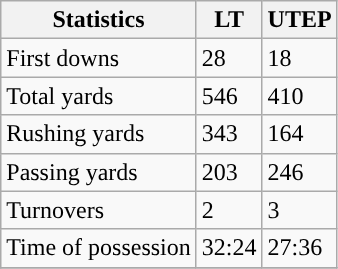<table class="wikitable">
<tr>
<th>Statistics</th>
<th>LT</th>
<th>UTEP</th>
</tr>
<tr>
<td>First downs</td>
<td>28</td>
<td>18</td>
</tr>
<tr>
<td>Total yards</td>
<td>546</td>
<td>410</td>
</tr>
<tr>
<td>Rushing yards</td>
<td>343</td>
<td>164</td>
</tr>
<tr>
<td>Passing yards</td>
<td>203</td>
<td>246</td>
</tr>
<tr>
<td>Turnovers</td>
<td>2</td>
<td>3</td>
</tr>
<tr>
<td>Time of possession</td>
<td>32:24</td>
<td>27:36</td>
</tr>
<tr>
</tr>
</table>
